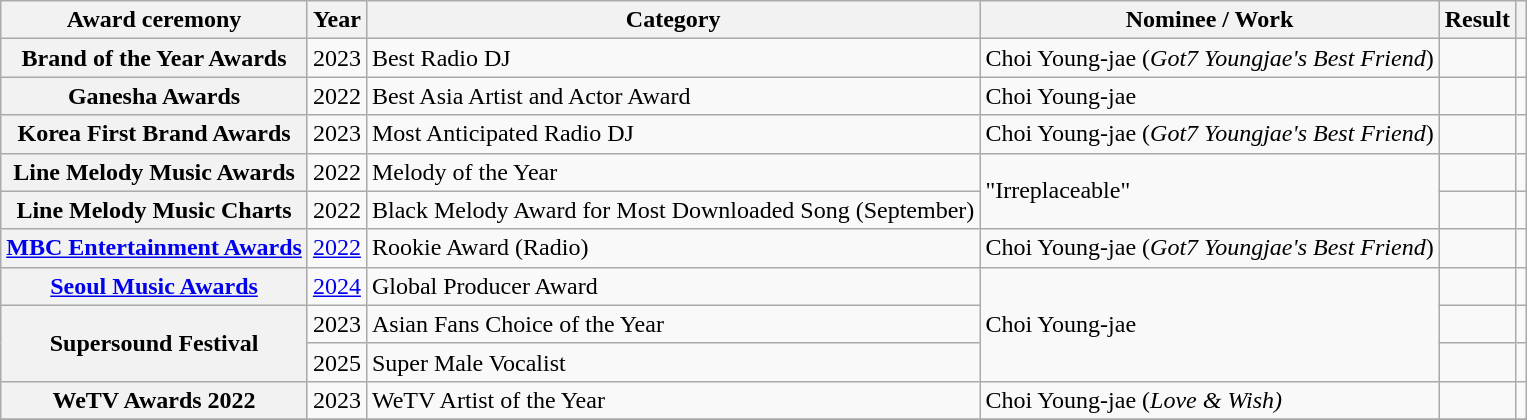<table class="wikitable plainrowheaders sortable">
<tr>
<th scope="col">Award ceremony</th>
<th scope="col">Year</th>
<th scope="col">Category</th>
<th scope="col">Nominee / Work</th>
<th scope="col">Result</th>
<th scope="col" class="unsortable"></th>
</tr>
<tr>
<th scope="row">Brand of the Year Awards</th>
<td style="text-align:center">2023</td>
<td>Best Radio DJ</td>
<td>Choi Young-jae (<em>Got7 Youngjae's Best Friend</em>)</td>
<td></td>
<td style="text-align:center"></td>
</tr>
<tr>
<th scope="row">Ganesha Awards</th>
<td style="text-align:center">2022</td>
<td>Best Asia Artist and Actor Award</td>
<td>Choi Young-jae</td>
<td></td>
<td style="text-align:center"></td>
</tr>
<tr>
<th scope="row">Korea First Brand Awards</th>
<td style="text-align:center">2023</td>
<td>Most Anticipated Radio DJ</td>
<td>Choi Young-jae (<em>Got7 Youngjae's Best Friend</em>)</td>
<td></td>
<td style="text-align:center"></td>
</tr>
<tr>
<th scope="row">Line Melody Music Awards</th>
<td style="text-align:center">2022</td>
<td>Melody of the Year</td>
<td rowspan="2">"Irreplaceable"</td>
<td></td>
<td style="text-align:center"></td>
</tr>
<tr>
<th scope="row">Line Melody Music Charts</th>
<td style="text-align:center">2022</td>
<td>Black Melody Award for Most Downloaded Song (September)</td>
<td></td>
<td style="text-align:center"></td>
</tr>
<tr>
<th scope="row"><a href='#'>MBC Entertainment Awards</a></th>
<td style="text-align:center"><a href='#'>2022</a></td>
<td>Rookie Award (Radio)</td>
<td>Choi Young-jae (<em>Got7 Youngjae's Best Friend</em>)</td>
<td></td>
<td style="text-align:center"></td>
</tr>
<tr>
<th scope="row"><a href='#'>Seoul Music Awards</a></th>
<td align=center><a href='#'>2024</a></td>
<td>Global Producer Award</td>
<td rowspan=3>Choi Young-jae</td>
<td></td>
<td style="text-align:center;"></td>
</tr>
<tr>
<th scope="row" rowspan="2">Supersound Festival</th>
<td style="text-align:center">2023</td>
<td>Asian Fans Choice of the Year</td>
<td></td>
<td style="text-align:center"></td>
</tr>
<tr>
<td style="text-align:center">2025</td>
<td>Super Male Vocalist</td>
<td></td>
<td style="text-align:center"></td>
</tr>
<tr>
<th scope="row">WeTV Awards 2022</th>
<td style="text-align:center">2023</td>
<td>WeTV Artist of the Year</td>
<td>Choi Young-jae (<em>Love & Wish)</em></td>
<td></td>
<td style="text-align:center"></td>
</tr>
<tr>
</tr>
</table>
